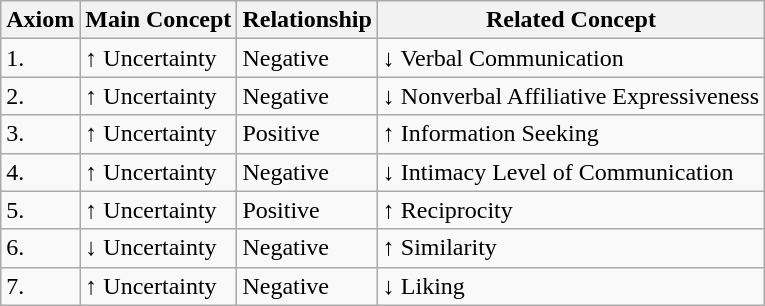<table class="wikitable">
<tr>
<th>Axiom</th>
<th>Main Concept</th>
<th>Relationship</th>
<th>Related Concept</th>
</tr>
<tr>
<td>1.</td>
<td>↑ Uncertainty</td>
<td>Negative</td>
<td>↓ Verbal Communication</td>
</tr>
<tr>
<td>2.</td>
<td>↑ Uncertainty</td>
<td>Negative</td>
<td>↓ Nonverbal Affiliative Expressiveness</td>
</tr>
<tr>
<td>3.</td>
<td>↑ Uncertainty</td>
<td>Positive</td>
<td>↑ Information Seeking</td>
</tr>
<tr>
<td>4.</td>
<td>↑ Uncertainty</td>
<td>Negative</td>
<td>↓ Intimacy Level of Communication</td>
</tr>
<tr>
<td>5.</td>
<td>↑ Uncertainty</td>
<td>Positive</td>
<td>↑ Reciprocity</td>
</tr>
<tr>
<td>6.</td>
<td>↓ Uncertainty</td>
<td>Negative</td>
<td>↑ Similarity</td>
</tr>
<tr>
<td>7.</td>
<td>↑ Uncertainty</td>
<td>Negative</td>
<td>↓ Liking</td>
</tr>
</table>
